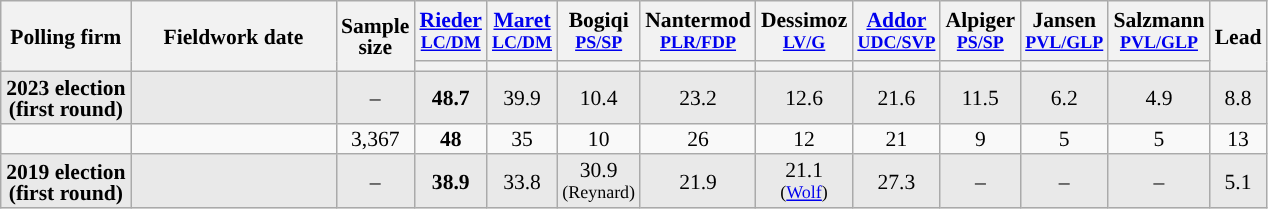<table class="wikitable sortable" style="text-align:center;font-size:90%;line-height:14px;">
<tr style="height:40px;">
<th style="width:80px;" rowspan="2">Polling firm</th>
<th style="width:130px;" rowspan="2">Fieldwork date</th>
<th style="width:35px;" rowspan="2">Sample<br>size</th>
<th class="unsortable" style="width:40px;"><a href='#'>Rieder</a><br><small><a href='#'>LC/DM</a></small></th>
<th class="unsortable" style="width:40px;"><a href='#'>Maret</a><br><small><a href='#'>LC/DM</a></small></th>
<th class="unsortable" style="width:40px;">Bogiqi<br><small><a href='#'>PS/SP</a></small></th>
<th class="unsortable" style="width:40px;">Nantermod<br><small><a href='#'>PLR/FDP</a></small></th>
<th class="unsortable" style="width:40px;">Dessimoz<br><small><a href='#'>LV/G</a></small></th>
<th class="unsortable" style="width:40px;"><a href='#'>Addor</a><br><small><a href='#'>UDC/SVP</a></small></th>
<th class="unsortable" style="width:40px;">Alpiger<br><small><a href='#'>PS/SP</a></small></th>
<th class="unsortable" style="width:40px;">Jansen<br><small><a href='#'>PVL/GLP</a></small></th>
<th class="unsortable" style="width:40px;">Salzmann<br><small><a href='#'>PVL/GLP</a></small></th>
<th style="width:30px;" rowspan="2">Lead</th>
</tr>
<tr>
<th style="background:"></th>
<th style="background:"></th>
<th style="background:"></th>
<th style="background:"></th>
<th style="background:"></th>
<th style="background:"></th>
<th style="background:"></th>
<th style="background:"></th>
<th style="background:"></th>
</tr>
<tr style="background:#E9E9E9;">
<td><strong>2023 election (first round)</strong></td>
<td></td>
<td>–</td>
<td style="background:#"><strong>48.7</strong></td>
<td>39.9</td>
<td>10.4</td>
<td>23.2</td>
<td>12.6</td>
<td>21.6</td>
<td>11.5</td>
<td>6.2</td>
<td>4.9</td>
<td style="background:">8.8</td>
</tr>
<tr>
<td></td>
<td></td>
<td>3,367</td>
<td style="background:#"><strong>48</strong></td>
<td>35</td>
<td>10</td>
<td>26</td>
<td>12</td>
<td>21</td>
<td>9</td>
<td>5</td>
<td>5</td>
<td style="background:">13</td>
</tr>
<tr style="background:#E9E9E9;">
<td><strong>2019 election (first round)</strong></td>
<td></td>
<td>–</td>
<td style="background:#"><strong>38.9</strong></td>
<td>33.8</td>
<td>30.9<br><small>(Reynard)</small></td>
<td>21.9</td>
<td>21.1<br><small>(<a href='#'>Wolf</a>)</small></td>
<td>27.3</td>
<td>–</td>
<td>–</td>
<td>–</td>
<td style="background:">5.1</td>
</tr>
</table>
